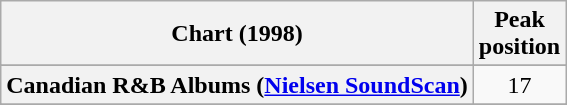<table class="wikitable sortable plainrowheaders" style="text-align:center;">
<tr>
<th scope="col">Chart (1998)</th>
<th scope="col">Peak<br>position</th>
</tr>
<tr>
</tr>
<tr>
<th scope="row">Canadian R&B Albums (<a href='#'>Nielsen SoundScan</a>)</th>
<td style="text-align:center;">17</td>
</tr>
<tr>
</tr>
<tr>
</tr>
<tr>
</tr>
<tr>
</tr>
</table>
